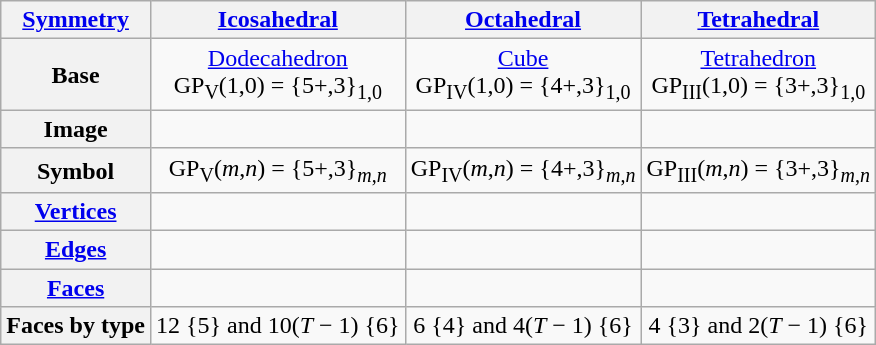<table class="wikitable">
<tr align=center>
<th><a href='#'>Symmetry</a></th>
<th><a href='#'>Icosahedral</a></th>
<th><a href='#'>Octahedral</a></th>
<th><a href='#'>Tetrahedral</a></th>
</tr>
<tr align=center>
<th>Base</th>
<td><a href='#'>Dodecahedron</a><br>GP<sub>V</sub>(1,0) = {5+,3}<sub>1,0</sub></td>
<td><a href='#'>Cube</a><br>GP<sub>IV</sub>(1,0) = {4+,3}<sub>1,0</sub></td>
<td><a href='#'>Tetrahedron</a><br>GP<sub>III</sub>(1,0) = {3+,3}<sub>1,0</sub></td>
</tr>
<tr align=center>
<th>Image</th>
<td></td>
<td></td>
<td></td>
</tr>
<tr align=center>
<th>Symbol</th>
<td>GP<sub>V</sub>(<em>m</em>,<em>n</em>) = {5+,3}<sub><em>m</em>,<em>n</em></sub></td>
<td>GP<sub>IV</sub>(<em>m</em>,<em>n</em>) = {4+,3}<sub><em>m</em>,<em>n</em></sub></td>
<td>GP<sub>III</sub>(<em>m</em>,<em>n</em>) = {3+,3}<sub><em>m</em>,<em>n</em></sub></td>
</tr>
<tr align=center>
<th><a href='#'>Vertices</a></th>
<td></td>
<td></td>
<td></td>
</tr>
<tr align=center>
<th><a href='#'>Edges</a></th>
<td></td>
<td></td>
<td></td>
</tr>
<tr align=center>
<th><a href='#'>Faces</a></th>
<td></td>
<td></td>
<td></td>
</tr>
<tr align=center>
<th>Faces by type</th>
<td>12 {5} and 10(<em>T</em> − 1) {6}</td>
<td>6 {4} and 4(<em>T</em> − 1) {6}</td>
<td>4 {3} and 2(<em>T</em> − 1) {6}</td>
</tr>
</table>
